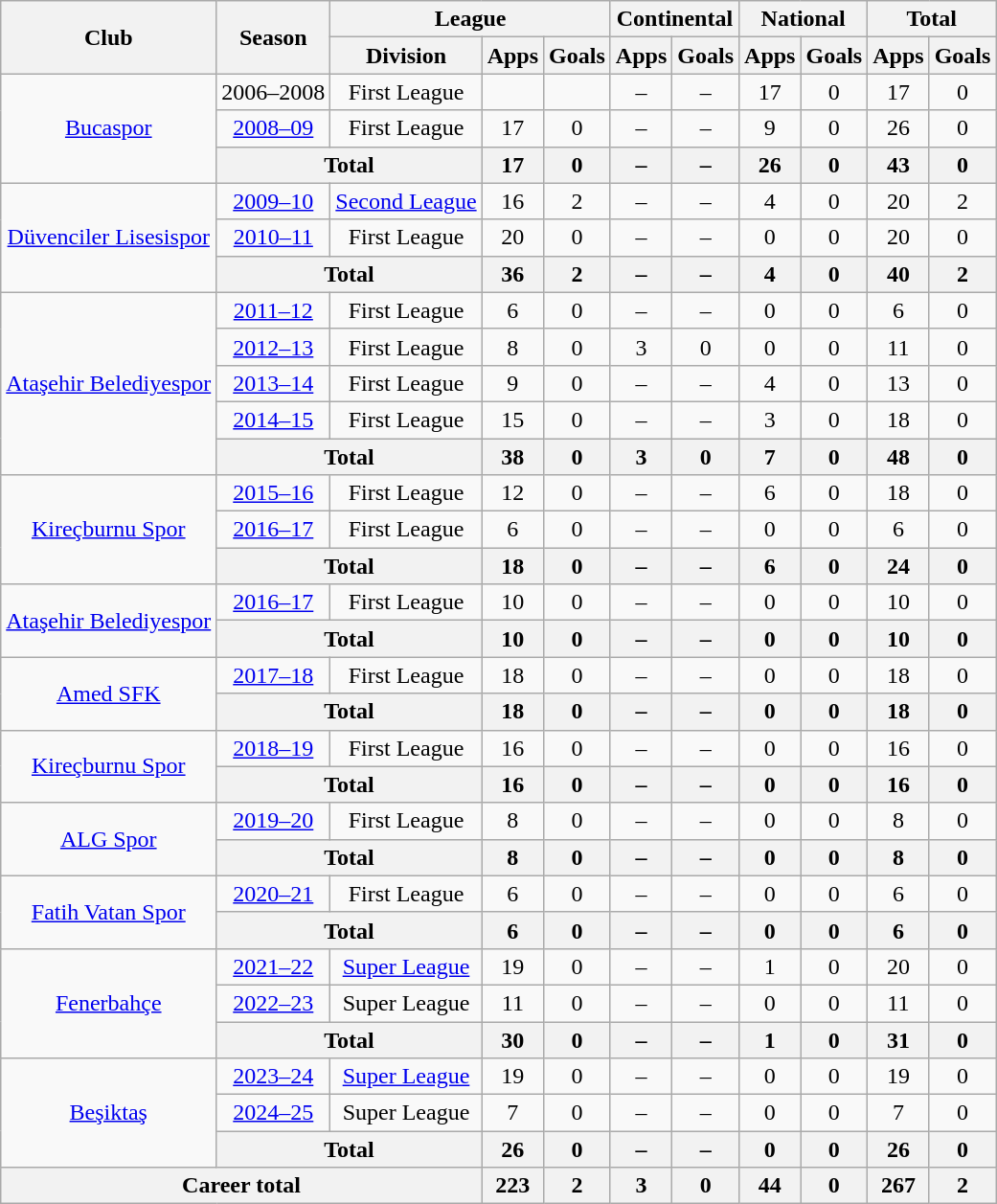<table class="wikitable" style="text-align: center;">
<tr>
<th rowspan=2>Club</th>
<th rowspan=2>Season</th>
<th colspan=3>League</th>
<th colspan=2>Continental</th>
<th colspan=2>National</th>
<th colspan=2>Total</th>
</tr>
<tr>
<th>Division</th>
<th>Apps</th>
<th>Goals</th>
<th>Apps</th>
<th>Goals</th>
<th>Apps</th>
<th>Goals</th>
<th>Apps</th>
<th>Goals</th>
</tr>
<tr>
<td rowspan=3><a href='#'>Bucaspor</a></td>
<td>2006–2008</td>
<td>First League</td>
<td></td>
<td></td>
<td>–</td>
<td>–</td>
<td>17</td>
<td>0</td>
<td>17</td>
<td>0</td>
</tr>
<tr>
<td><a href='#'>2008–09</a></td>
<td>First League</td>
<td>17</td>
<td>0</td>
<td>–</td>
<td>–</td>
<td>9</td>
<td>0</td>
<td>26</td>
<td>0</td>
</tr>
<tr>
<th colspan=2>Total</th>
<th>17</th>
<th>0</th>
<th>–</th>
<th>–</th>
<th>26</th>
<th>0</th>
<th>43</th>
<th>0</th>
</tr>
<tr>
<td rowspan=3><a href='#'>Düvenciler Lisesispor</a></td>
<td><a href='#'>2009–10</a></td>
<td><a href='#'>Second League</a></td>
<td>16</td>
<td>2</td>
<td>–</td>
<td>–</td>
<td>4</td>
<td>0</td>
<td>20</td>
<td>2</td>
</tr>
<tr>
<td><a href='#'>2010–11</a></td>
<td>First League</td>
<td>20</td>
<td>0</td>
<td>–</td>
<td>–</td>
<td>0</td>
<td>0</td>
<td>20</td>
<td>0</td>
</tr>
<tr>
<th colspan=2>Total</th>
<th>36</th>
<th>2</th>
<th>–</th>
<th>–</th>
<th>4</th>
<th>0</th>
<th>40</th>
<th>2</th>
</tr>
<tr>
<td rowspan=5><a href='#'>Ataşehir Belediyespor</a></td>
<td><a href='#'>2011–12</a></td>
<td>First League</td>
<td>6</td>
<td>0</td>
<td>–</td>
<td>–</td>
<td>0</td>
<td>0</td>
<td>6</td>
<td>0</td>
</tr>
<tr>
<td><a href='#'>2012–13</a></td>
<td>First League</td>
<td>8</td>
<td>0</td>
<td>3</td>
<td>0</td>
<td>0</td>
<td>0</td>
<td>11</td>
<td>0</td>
</tr>
<tr>
<td><a href='#'>2013–14</a></td>
<td>First League</td>
<td>9</td>
<td>0</td>
<td>–</td>
<td>–</td>
<td>4</td>
<td>0</td>
<td>13</td>
<td>0</td>
</tr>
<tr>
<td><a href='#'>2014–15</a></td>
<td>First League</td>
<td>15</td>
<td>0</td>
<td>–</td>
<td>–</td>
<td>3</td>
<td>0</td>
<td>18</td>
<td>0</td>
</tr>
<tr>
<th colspan=2>Total</th>
<th>38</th>
<th>0</th>
<th>3</th>
<th>0</th>
<th>7</th>
<th>0</th>
<th>48</th>
<th>0</th>
</tr>
<tr>
<td rowspan=3><a href='#'>Kireçburnu Spor</a></td>
<td><a href='#'>2015–16</a></td>
<td>First League</td>
<td>12</td>
<td>0</td>
<td>–</td>
<td>–</td>
<td>6</td>
<td>0</td>
<td>18</td>
<td>0</td>
</tr>
<tr>
<td><a href='#'>2016–17</a></td>
<td>First League</td>
<td>6</td>
<td>0</td>
<td>–</td>
<td>–</td>
<td>0</td>
<td>0</td>
<td>6</td>
<td>0</td>
</tr>
<tr>
<th colspan=2>Total</th>
<th>18</th>
<th>0</th>
<th>–</th>
<th>–</th>
<th>6</th>
<th>0</th>
<th>24</th>
<th>0</th>
</tr>
<tr>
<td rowspan=2><a href='#'>Ataşehir Belediyespor</a></td>
<td><a href='#'>2016–17</a></td>
<td>First League</td>
<td>10</td>
<td>0</td>
<td>–</td>
<td>–</td>
<td>0</td>
<td>0</td>
<td>10</td>
<td>0</td>
</tr>
<tr>
<th colspan=2>Total</th>
<th>10</th>
<th>0</th>
<th>–</th>
<th>–</th>
<th>0</th>
<th>0</th>
<th>10</th>
<th>0</th>
</tr>
<tr>
<td rowspan=2><a href='#'>Amed SFK</a></td>
<td><a href='#'>2017–18</a></td>
<td>First League</td>
<td>18</td>
<td>0</td>
<td>–</td>
<td>–</td>
<td>0</td>
<td>0</td>
<td>18</td>
<td>0</td>
</tr>
<tr>
<th colspan=2>Total</th>
<th>18</th>
<th>0</th>
<th>–</th>
<th>–</th>
<th>0</th>
<th>0</th>
<th>18</th>
<th>0</th>
</tr>
<tr>
<td rowspan=2><a href='#'>Kireçburnu Spor</a></td>
<td><a href='#'>2018–19</a></td>
<td>First League</td>
<td>16</td>
<td>0</td>
<td>–</td>
<td>–</td>
<td>0</td>
<td>0</td>
<td>16</td>
<td>0</td>
</tr>
<tr>
<th colspan=2>Total</th>
<th>16</th>
<th>0</th>
<th>–</th>
<th>–</th>
<th>0</th>
<th>0</th>
<th>16</th>
<th>0</th>
</tr>
<tr>
<td rowspan=2><a href='#'>ALG Spor</a></td>
<td><a href='#'>2019–20</a></td>
<td>First League</td>
<td>8</td>
<td>0</td>
<td>–</td>
<td>–</td>
<td>0</td>
<td>0</td>
<td>8</td>
<td>0</td>
</tr>
<tr>
<th colspan=2>Total</th>
<th>8</th>
<th>0</th>
<th>–</th>
<th>–</th>
<th>0</th>
<th>0</th>
<th>8</th>
<th>0</th>
</tr>
<tr>
<td rowspan=2><a href='#'>Fatih Vatan Spor</a></td>
<td><a href='#'>2020–21</a></td>
<td>First League</td>
<td>6</td>
<td>0</td>
<td>–</td>
<td>–</td>
<td>0</td>
<td>0</td>
<td>6</td>
<td>0</td>
</tr>
<tr>
<th colspan=2>Total</th>
<th>6</th>
<th>0</th>
<th>–</th>
<th>–</th>
<th>0</th>
<th>0</th>
<th>6</th>
<th>0</th>
</tr>
<tr>
<td rowspan=3><a href='#'>Fenerbahçe</a></td>
<td><a href='#'>2021–22</a></td>
<td><a href='#'>Super League</a></td>
<td>19</td>
<td>0</td>
<td>–</td>
<td>–</td>
<td>1</td>
<td>0</td>
<td>20</td>
<td>0</td>
</tr>
<tr>
<td><a href='#'>2022–23</a></td>
<td>Super League</td>
<td>11</td>
<td>0</td>
<td>–</td>
<td>–</td>
<td>0</td>
<td>0</td>
<td>11</td>
<td>0</td>
</tr>
<tr>
<th colspan=2>Total</th>
<th>30</th>
<th>0</th>
<th>–</th>
<th>–</th>
<th>1</th>
<th>0</th>
<th>31</th>
<th>0</th>
</tr>
<tr>
<td rowspan=3><a href='#'>Beşiktaş</a></td>
<td><a href='#'>2023–24</a></td>
<td><a href='#'>Super League</a></td>
<td>19</td>
<td>0</td>
<td>–</td>
<td>–</td>
<td>0</td>
<td>0</td>
<td>19</td>
<td>0</td>
</tr>
<tr>
<td><a href='#'>2024–25</a></td>
<td>Super League</td>
<td>7</td>
<td>0</td>
<td>–</td>
<td>–</td>
<td>0</td>
<td>0</td>
<td>7</td>
<td>0</td>
</tr>
<tr>
<th colspan=2>Total</th>
<th>26</th>
<th>0</th>
<th>–</th>
<th>–</th>
<th>0</th>
<th>0</th>
<th>26</th>
<th>0</th>
</tr>
<tr>
<th colspan=3>Career total</th>
<th>223</th>
<th>2</th>
<th>3</th>
<th>0</th>
<th>44</th>
<th>0</th>
<th>267</th>
<th>2</th>
</tr>
</table>
